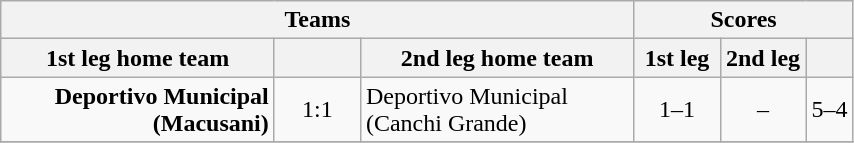<table class="wikitable" style="text-align: center;">
<tr>
<th colspan=3>Teams</th>
<th colspan=3>Scores</th>
</tr>
<tr>
<th width="175">1st leg home team</th>
<th width="50"></th>
<th width="175">2nd leg home team</th>
<th width="50">1st leg</th>
<th width="50">2nd leg</th>
<th></th>
</tr>
<tr>
<td align=right><strong>Deportivo Municipal (Macusani)</strong></td>
<td>1:1</td>
<td align=left>Deportivo Municipal (Canchi Grande)</td>
<td>1–1</td>
<td>–</td>
<td>5–4</td>
</tr>
<tr>
</tr>
</table>
